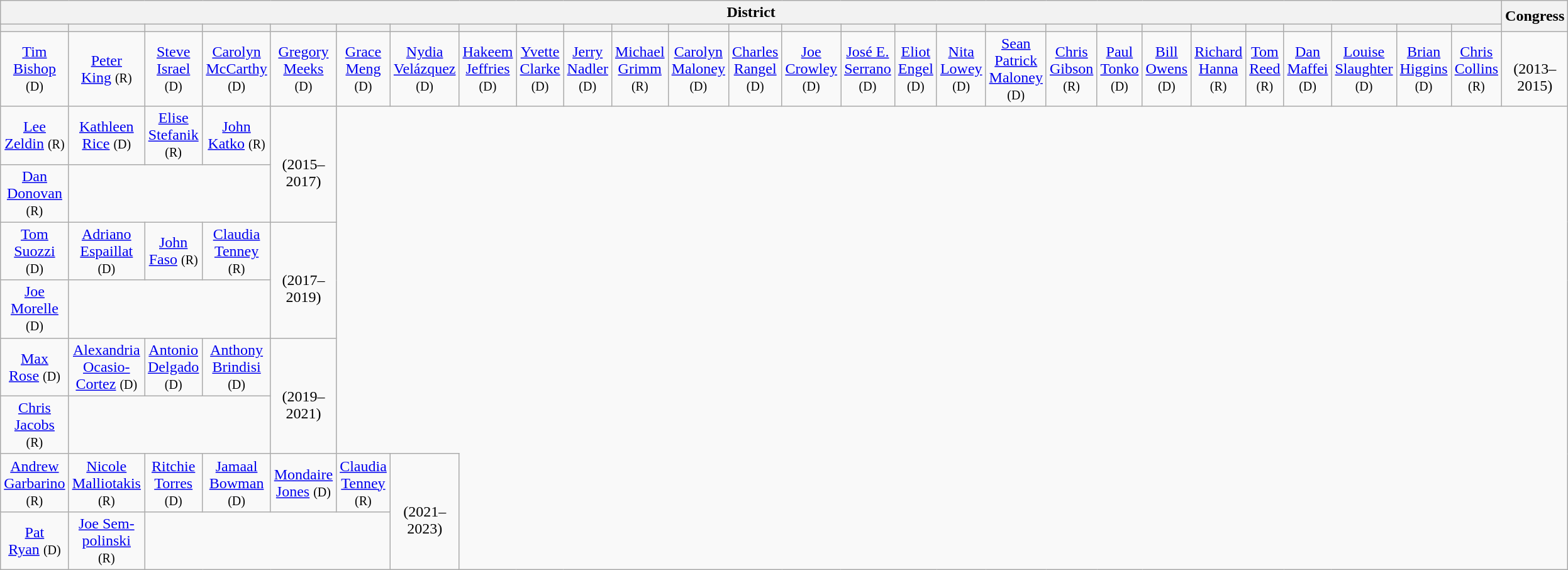<table class=wikitable style="text-align:center">
<tr>
<th colspan=27>District</th>
<th rowspan=2>Congress</th>
</tr>
<tr>
<th></th>
<th></th>
<th></th>
<th></th>
<th></th>
<th></th>
<th></th>
<th></th>
<th></th>
<th></th>
<th></th>
<th></th>
<th></th>
<th></th>
<th></th>
<th></th>
<th></th>
<th></th>
<th></th>
<th></th>
<th></th>
<th></th>
<th></th>
<th></th>
<th></th>
<th></th>
<th></th>
</tr>
<tr style="height:3em">
<td><a href='#'>Tim<br>Bishop</a> <small>(D)</small></td>
<td><a href='#'>Peter<br>King</a> <small>(R)</small></td>
<td><a href='#'>Steve<br>Israel</a><br><small>(D)</small></td>
<td><a href='#'>Carolyn<br>McCarthy</a> <small>(D)</small></td>
<td><a href='#'>Gregory<br>Meeks</a><br><small>(D)</small></td>
<td><a href='#'>Grace<br>Meng</a><br><small>(D)</small></td>
<td><a href='#'>Nydia<br>Velázquez</a><br><small>(D)</small></td>
<td><a href='#'>Hakeem<br>Jeffries</a><br><small>(D)</small></td>
<td><a href='#'>Yvette<br>Clarke</a><br><small>(D)</small></td>
<td><a href='#'>Jerry<br>Nadler</a><br><small>(D)</small></td>
<td><a href='#'>Michael<br>Grimm</a> <small>(R)</small></td>
<td><a href='#'>Carolyn<br>Maloney</a><br><small>(D)</small></td>
<td><a href='#'>Charles<br>Rangel</a><br><small>(D)</small></td>
<td><a href='#'>Joe<br>Crowley</a><br><small>(D)</small></td>
<td><a href='#'>José E.<br>Serrano</a><br><small>(D)</small></td>
<td><a href='#'>Eliot<br>Engel</a><br><small>(D)</small></td>
<td><a href='#'>Nita<br>Lowey</a><br><small>(D)</small></td>
<td><a href='#'>Sean<br>Patrick<br>Maloney</a><br><small>(D)</small></td>
<td><a href='#'>Chris<br>Gibson</a><br><small>(R)</small></td>
<td><a href='#'>Paul<br>Tonko</a><br><small>(D)</small></td>
<td><a href='#'>Bill<br>Owens</a> <small>(D)</small></td>
<td><a href='#'>Richard<br>Hanna</a> <small>(R)</small></td>
<td><a href='#'>Tom<br>Reed</a><br><small>(R)</small></td>
<td><a href='#'>Dan<br>Maffei</a> <small>(D)</small></td>
<td><a href='#'>Louise<br>Slaughter</a><br><small>(D)</small></td>
<td><a href='#'>Brian<br>Higgins</a><br><small>(D)</small></td>
<td><a href='#'>Chris<br>Collins</a><br><small>(R)</small></td>
<td><strong></strong><br>(2013–2015)</td>
</tr>
<tr style="height:2em">
<td><a href='#'>Lee<br>Zeldin</a> <small>(R)</small></td>
<td><a href='#'>Kathleen<br>Rice</a> <small>(D)</small></td>
<td><a href='#'>Elise<br>Stefanik</a><br><small>(R)</small></td>
<td><a href='#'>John<br>Katko</a> <small>(R)</small></td>
<td rowspan=2><strong></strong><br>(2015–2017)</td>
</tr>
<tr style="height:2em">
<td><a href='#'>Dan<br>Donovan</a><br><small>(R)</small></td>
</tr>
<tr style="height:2em">
<td><a href='#'>Tom<br>Suozzi</a><br><small>(D)</small></td>
<td><a href='#'>Adriano<br>Espaillat</a><br><small>(D)</small></td>
<td><a href='#'>John<br>Faso</a> <small>(R)</small></td>
<td><a href='#'>Claudia<br>Tenney</a> <small>(R)</small></td>
<td rowspan=2><strong></strong><br>(2017–2019)</td>
</tr>
<tr style="height:2em">
<td><a href='#'>Joe<br>Morelle</a><br><small>(D)</small></td>
</tr>
<tr style="height:2em">
<td><a href='#'>Max<br>Rose</a> <small>(D)</small></td>
<td><a href='#'>Alexandria<br>Ocasio-<br>Cortez</a> <small>(D)</small></td>
<td><a href='#'>Antonio<br>Delgado</a><br><small>(D)</small></td>
<td><a href='#'>Anthony<br>Brindisi</a> <small>(D)</small></td>
<td rowspan=2><strong></strong><br>(2019–2021)</td>
</tr>
<tr style="height:2em">
<td><a href='#'>Chris<br>Jacobs</a><br><small>(R)</small></td>
</tr>
<tr style="height:2em">
<td><a href='#'>Andrew<br>Garbarino</a><br><small>(R)</small></td>
<td><a href='#'>Nicole<br>Malliotakis</a><br><small>(R)</small></td>
<td><a href='#'>Ritchie<br>Torres</a> <small>(D)</small></td>
<td><a href='#'>Jamaal<br>Bowman</a><br><small>(D)</small></td>
<td><a href='#'>Mondaire<br>Jones</a> <small>(D)</small></td>
<td><a href='#'>Claudia<br>Tenney</a> <small>(R)</small></td>
<td rowspan=2><strong></strong><br>(2021–2023)</td>
</tr>
<tr style="height:2em">
<td><a href='#'>Pat<br>Ryan</a> <small>(D)</small></td>
<td><a href='#'>Joe Sem-<br>polinski</a> <small>(R)</small></td>
</tr>
</table>
